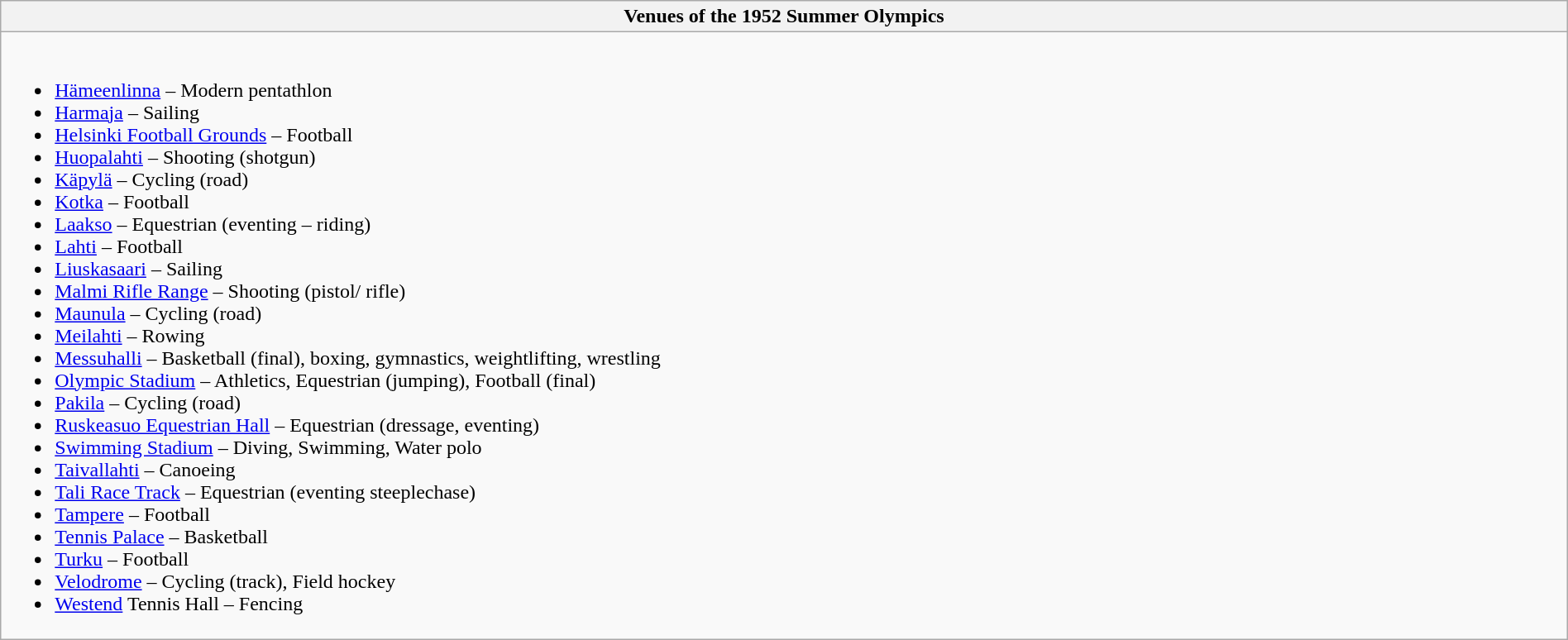<table class="wikitable collapsible" style="width:100%;">
<tr>
<th>Venues of the 1952 Summer Olympics</th>
</tr>
<tr>
<td><br><ul><li><a href='#'>Hämeenlinna</a> – Modern pentathlon</li><li><a href='#'>Harmaja</a> – Sailing</li><li><a href='#'>Helsinki Football Grounds</a> – Football</li><li><a href='#'>Huopalahti</a> – Shooting (shotgun)</li><li><a href='#'>Käpylä</a> – Cycling (road)</li><li><a href='#'>Kotka</a> – Football</li><li><a href='#'>Laakso</a> – Equestrian (eventing – riding)</li><li><a href='#'>Lahti</a> – Football</li><li><a href='#'>Liuskasaari</a> – Sailing</li><li><a href='#'>Malmi Rifle Range</a> – Shooting (pistol/ rifle)</li><li><a href='#'>Maunula</a> – Cycling (road)</li><li><a href='#'>Meilahti</a> – Rowing</li><li><a href='#'>Messuhalli</a> – Basketball (final), boxing, gymnastics, weightlifting, wrestling</li><li><a href='#'>Olympic Stadium</a> – Athletics, Equestrian (jumping), Football (final)</li><li><a href='#'>Pakila</a> – Cycling (road)</li><li><a href='#'>Ruskeasuo Equestrian Hall</a> – Equestrian (dressage, eventing)</li><li><a href='#'>Swimming Stadium</a> – Diving, Swimming, Water polo</li><li><a href='#'>Taivallahti</a> – Canoeing</li><li><a href='#'>Tali Race Track</a> – Equestrian (eventing steeplechase)</li><li><a href='#'>Tampere</a> – Football</li><li><a href='#'>Tennis Palace</a> – Basketball</li><li><a href='#'>Turku</a> – Football</li><li><a href='#'>Velodrome</a> – Cycling (track), Field hockey</li><li><a href='#'>Westend</a> Tennis Hall – Fencing</li></ul></td>
</tr>
</table>
